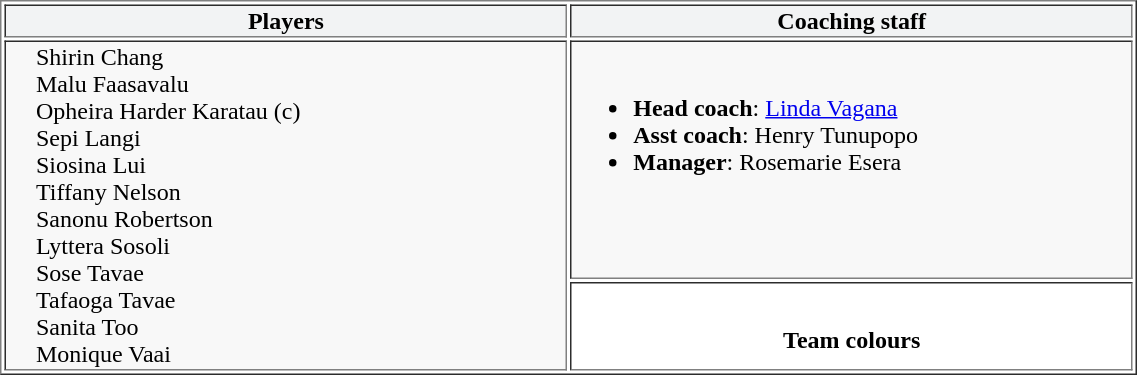<table width=60% border=1>
<tr align=center bgcolor=#F2F3F4>
<td width=30%><strong>Players</strong></td>
<td width=30%><strong>Coaching staff</strong></td>
</tr>
<tr valign=top>
<td rowspan=2 style=padding-left:20px bgcolor=#F8F8F8>Shirin Chang<br>Malu Faasavalu<br>Opheira Harder Karatau (c)<br>Sepi Langi<br>Siosina Lui<br>Tiffany Nelson<br>Sanonu Robertson<br>Lyttera Sosoli<br>Sose Tavae<br>Tafaoga Tavae<br>Sanita Too<br>Monique Vaai</td>
<td bgcolor=#F8F8F8><br><ul><li><strong>Head coach</strong>: <a href='#'>Linda Vagana</a></li><li><strong>Asst coach</strong>: Henry Tunupopo</li><li><strong>Manager</strong>: Rosemarie Esera</li></ul></td>
</tr>
<tr>
<td valign=center><br><table align=center cellspacing=0 cellpadding=0>
<tr>
<td bgcolor=blue></td>
</tr>
<tr>
<td bgcolor=blue></td>
</tr>
<tr>
<td align=center><strong>Team colours</strong></td>
</tr>
</table>
</td>
</tr>
</table>
